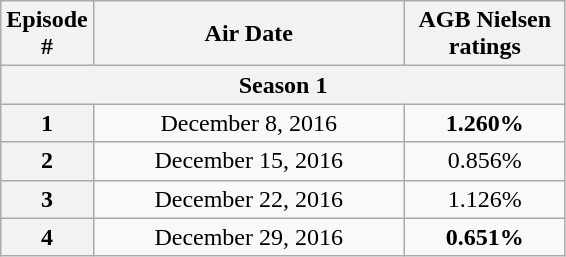<table class="wikitable" style="text-align:center">
<tr>
<th width="50">Episode #</th>
<th width="200">Air Date</th>
<th width="100">AGB Nielsen ratings</th>
</tr>
<tr>
<th colspan="4">Season 1</th>
</tr>
<tr>
<th>1</th>
<td>December 8, 2016</td>
<td><span><strong>1.260%</strong></span></td>
</tr>
<tr>
<th>2</th>
<td>December 15, 2016</td>
<td>0.856%</td>
</tr>
<tr>
<th>3</th>
<td>December 22, 2016</td>
<td>1.126%</td>
</tr>
<tr>
<th>4</th>
<td>December 29, 2016</td>
<td><span><strong>0.651%</strong></span></td>
</tr>
</table>
